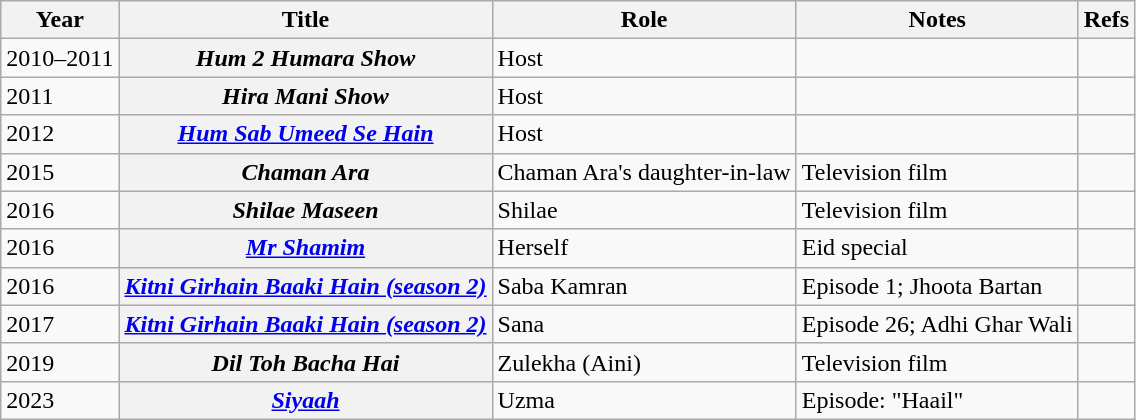<table class="wikitable sortable plainrowheaders">
<tr style="text-align:center;">
<th scope="col">Year</th>
<th scope="col">Title</th>
<th scope="col">Role</th>
<th scope="col">Notes</th>
<th class="unsortable" scope="col">Refs</th>
</tr>
<tr>
<td>2010–2011</td>
<th scope="row"><em>Hum 2 Humara Show</em></th>
<td>Host</td>
<td></td>
<td></td>
</tr>
<tr>
<td>2011</td>
<th scope="row"><em>Hira Mani Show</em></th>
<td>Host</td>
<td></td>
<td></td>
</tr>
<tr>
<td>2012</td>
<th scope="row"><em><a href='#'>Hum Sab Umeed Se Hain</a></em></th>
<td>Host</td>
<td></td>
<td></td>
</tr>
<tr>
<td>2015</td>
<th scope="row"><em>Chaman Ara</em></th>
<td>Chaman Ara's daughter-in-law</td>
<td>Television film</td>
<td></td>
</tr>
<tr>
<td>2016</td>
<th scope="row"><em>Shilae Maseen</em></th>
<td>Shilae</td>
<td>Television film</td>
<td></td>
</tr>
<tr>
<td>2016</td>
<th scope="row"><em><a href='#'>Mr Shamim</a></em></th>
<td>Herself</td>
<td>Eid special</td>
<td></td>
</tr>
<tr>
<td>2016</td>
<th scope="row"><em><a href='#'>Kitni Girhain Baaki Hain (season 2)</a></em></th>
<td>Saba Kamran</td>
<td>Episode 1; Jhoota Bartan</td>
<td></td>
</tr>
<tr>
<td>2017</td>
<th scope="row"><em><a href='#'>Kitni Girhain Baaki Hain (season 2)</a></em></th>
<td>Sana</td>
<td>Episode 26; Adhi Ghar Wali</td>
<td></td>
</tr>
<tr>
<td>2019</td>
<th scope="row"><em>Dil Toh Bacha Hai</em></th>
<td>Zulekha (Aini)</td>
<td>Television film</td>
<td></td>
</tr>
<tr>
<td>2023</td>
<th scope="row"><em><a href='#'>Siyaah</a></em></th>
<td>Uzma</td>
<td>Episode: "Haail"</td>
<td></td>
</tr>
</table>
